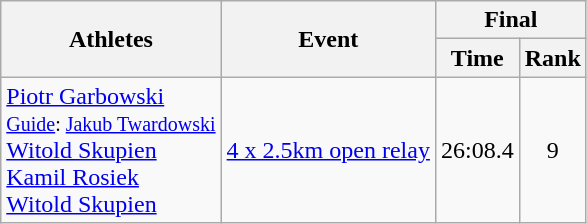<table class="wikitable" style="font-size:100%">
<tr>
<th rowspan="2">Athletes</th>
<th rowspan="2">Event</th>
<th colspan="2">Final</th>
</tr>
<tr>
<th>Time</th>
<th>Rank</th>
</tr>
<tr>
<td><a href='#'>Piotr Garbowski</a><br><small><a href='#'>Guide</a>: <a href='#'>Jakub Twardowski</a></small><br><a href='#'>Witold Skupien</a><br><a href='#'>Kamil Rosiek</a><br><a href='#'>Witold Skupien</a></td>
<td><a href='#'>4 x 2.5km open relay</a></td>
<td align="center">26:08.4</td>
<td align="center">9</td>
</tr>
</table>
